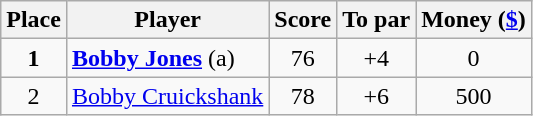<table class="wikitable">
<tr>
<th>Place</th>
<th>Player</th>
<th>Score</th>
<th>To par</th>
<th>Money (<a href='#'>$</a>)</th>
</tr>
<tr>
<td align=center><strong>1</strong></td>
<td> <strong><a href='#'>Bobby Jones</a></strong> (a)</td>
<td align=center>76</td>
<td align=center>+4</td>
<td align=center>0</td>
</tr>
<tr>
<td align=center>2</td>
<td> <a href='#'>Bobby Cruickshank</a></td>
<td align=center>78</td>
<td align=center>+6</td>
<td align=center>500</td>
</tr>
</table>
